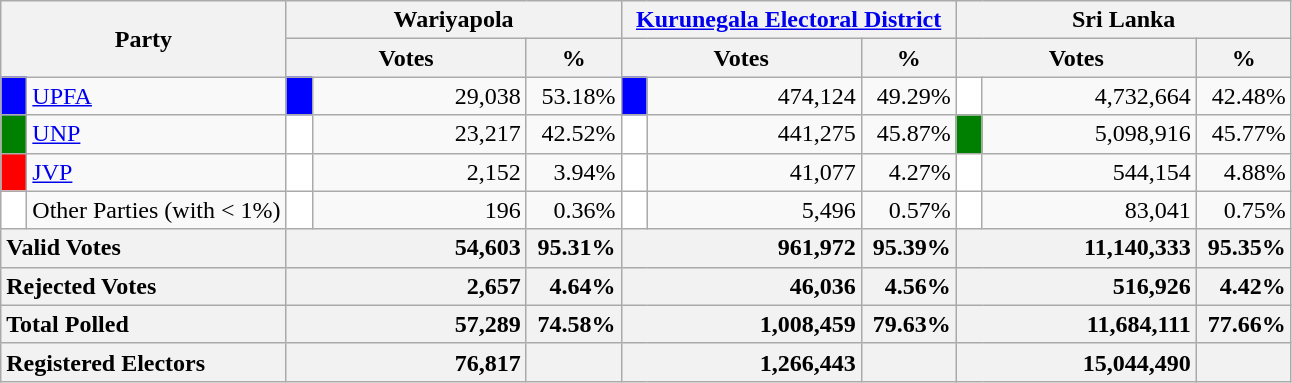<table class="wikitable">
<tr>
<th colspan="2" width="144px"rowspan="2">Party</th>
<th colspan="3" width="216px">Wariyapola</th>
<th colspan="3" width="216px"><a href='#'>Kurunegala Electoral District</a></th>
<th colspan="3" width="216px">Sri Lanka</th>
</tr>
<tr>
<th colspan="2" width="144px">Votes</th>
<th>%</th>
<th colspan="2" width="144px">Votes</th>
<th>%</th>
<th colspan="2" width="144px">Votes</th>
<th>%</th>
</tr>
<tr>
<td style="background-color:blue;" width="10px"></td>
<td style="text-align:left;"><a href='#'>UPFA</a></td>
<td style="background-color:blue;" width="10px"></td>
<td style="text-align:right;">29,038</td>
<td style="text-align:right;">53.18%</td>
<td style="background-color:blue;" width="10px"></td>
<td style="text-align:right;">474,124</td>
<td style="text-align:right;">49.29%</td>
<td style="background-color:white;" width="10px"></td>
<td style="text-align:right;">4,732,664</td>
<td style="text-align:right;">42.48%</td>
</tr>
<tr>
<td style="background-color:green;" width="10px"></td>
<td style="text-align:left;"><a href='#'>UNP</a></td>
<td style="background-color:white;" width="10px"></td>
<td style="text-align:right;">23,217</td>
<td style="text-align:right;">42.52%</td>
<td style="background-color:white;" width="10px"></td>
<td style="text-align:right;">441,275</td>
<td style="text-align:right;">45.87%</td>
<td style="background-color:green;" width="10px"></td>
<td style="text-align:right;">5,098,916</td>
<td style="text-align:right;">45.77%</td>
</tr>
<tr>
<td style="background-color:red;" width="10px"></td>
<td style="text-align:left;"><a href='#'>JVP</a></td>
<td style="background-color:white;" width="10px"></td>
<td style="text-align:right;">2,152</td>
<td style="text-align:right;">3.94%</td>
<td style="background-color:white;" width="10px"></td>
<td style="text-align:right;">41,077</td>
<td style="text-align:right;">4.27%</td>
<td style="background-color:white;" width="10px"></td>
<td style="text-align:right;">544,154</td>
<td style="text-align:right;">4.88%</td>
</tr>
<tr>
<td style="background-color:white;" width="10px"></td>
<td style="text-align:left;">Other Parties (with < 1%)</td>
<td style="background-color:white;" width="10px"></td>
<td style="text-align:right;">196</td>
<td style="text-align:right;">0.36%</td>
<td style="background-color:white;" width="10px"></td>
<td style="text-align:right;">5,496</td>
<td style="text-align:right;">0.57%</td>
<td style="background-color:white;" width="10px"></td>
<td style="text-align:right;">83,041</td>
<td style="text-align:right;">0.75%</td>
</tr>
<tr>
<th colspan="2" width="144px"style="text-align:left;">Valid Votes</th>
<th style="text-align:right;"colspan="2" width="144px">54,603</th>
<th style="text-align:right;">95.31%</th>
<th style="text-align:right;"colspan="2" width="144px">961,972</th>
<th style="text-align:right;">95.39%</th>
<th style="text-align:right;"colspan="2" width="144px">11,140,333</th>
<th style="text-align:right;">95.35%</th>
</tr>
<tr>
<th colspan="2" width="144px"style="text-align:left;">Rejected Votes</th>
<th style="text-align:right;"colspan="2" width="144px">2,657</th>
<th style="text-align:right;">4.64%</th>
<th style="text-align:right;"colspan="2" width="144px">46,036</th>
<th style="text-align:right;">4.56%</th>
<th style="text-align:right;"colspan="2" width="144px">516,926</th>
<th style="text-align:right;">4.42%</th>
</tr>
<tr>
<th colspan="2" width="144px"style="text-align:left;">Total Polled</th>
<th style="text-align:right;"colspan="2" width="144px">57,289</th>
<th style="text-align:right;">74.58%</th>
<th style="text-align:right;"colspan="2" width="144px">1,008,459</th>
<th style="text-align:right;">79.63%</th>
<th style="text-align:right;"colspan="2" width="144px">11,684,111</th>
<th style="text-align:right;">77.66%</th>
</tr>
<tr>
<th colspan="2" width="144px"style="text-align:left;">Registered Electors</th>
<th style="text-align:right;"colspan="2" width="144px">76,817</th>
<th></th>
<th style="text-align:right;"colspan="2" width="144px">1,266,443</th>
<th></th>
<th style="text-align:right;"colspan="2" width="144px">15,044,490</th>
<th></th>
</tr>
</table>
